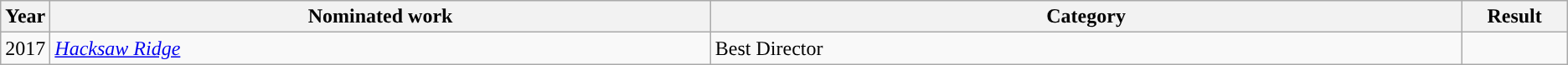<table class="wikitable">
<tr>
<th scope="col" style="width:1em;">Year</th>
<th scope="col" style="width:35em;">Nominated work</th>
<th scope="col" style="width:40em;">Category</th>
<th scope="col" style="width:5em;">Result</th>
</tr>
<tr>
<td>2017</td>
<td><em><a href='#'>Hacksaw Ridge</a></em></td>
<td>Best Director</td>
<td></td>
</tr>
</table>
